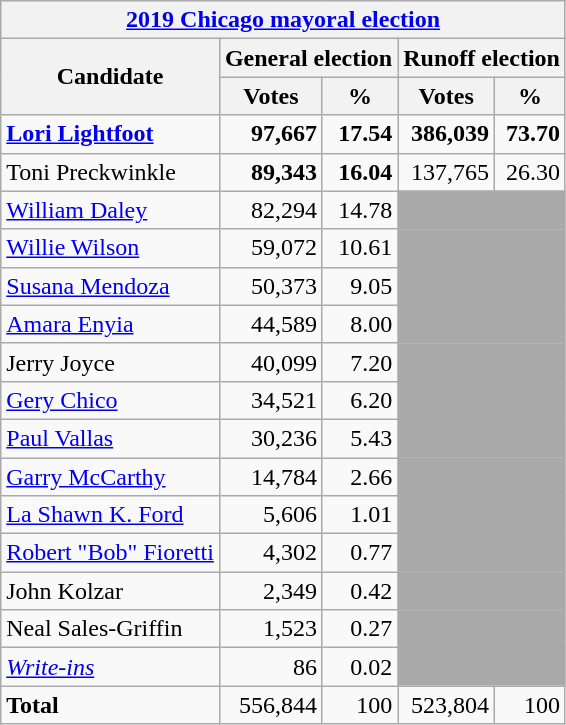<table class=wikitable>
<tr>
<th colspan=5><a href='#'>2019 Chicago mayoral election</a></th>
</tr>
<tr>
<th colspan=1 rowspan=2>Candidate</th>
<th colspan=2><strong>General election</strong></th>
<th colspan=2><strong>Runoff election</strong></th>
</tr>
<tr>
<th>Votes</th>
<th>%</th>
<th>Votes</th>
<th>%</th>
</tr>
<tr>
<td><strong><a href='#'>Lori Lightfoot</a></strong></td>
<td align="right"><strong>97,667</strong></td>
<td align="right"><strong>17.54</strong></td>
<td align="right"><strong>386,039</strong></td>
<td align="right"><strong>73.70</strong></td>
</tr>
<tr>
<td>Toni Preckwinkle</td>
<td align="right"><strong>89,343</strong></td>
<td align="right"><strong>16.04</strong></td>
<td align="right">137,765</td>
<td align="right">26.30</td>
</tr>
<tr>
<td><a href='#'>William Daley</a></td>
<td align="right">82,294</td>
<td align="right">14.78</td>
<td colspan=2 bgcolor=darkgray></td>
</tr>
<tr>
<td><a href='#'>Willie Wilson</a></td>
<td align="right">59,072</td>
<td align="right">10.61</td>
<td colspan=2 bgcolor=darkgray></td>
</tr>
<tr>
<td><a href='#'>Susana Mendoza</a></td>
<td align="right">50,373</td>
<td align="right">9.05</td>
<td colspan=2 bgcolor=darkgray></td>
</tr>
<tr>
<td><a href='#'>Amara Enyia</a></td>
<td align="right">44,589</td>
<td align="right">8.00</td>
<td colspan=2 bgcolor=darkgray></td>
</tr>
<tr>
<td>Jerry Joyce</td>
<td align="right">40,099</td>
<td align="right">7.20</td>
<td colspan=2 bgcolor=darkgray></td>
</tr>
<tr>
<td><a href='#'>Gery Chico</a></td>
<td align="right">34,521</td>
<td align="right">6.20</td>
<td colspan=2 bgcolor=darkgray></td>
</tr>
<tr>
<td><a href='#'>Paul Vallas</a></td>
<td align="right">30,236</td>
<td align="right">5.43</td>
<td colspan=2 bgcolor=darkgray></td>
</tr>
<tr>
<td><a href='#'>Garry McCarthy</a></td>
<td align="right">14,784</td>
<td align="right">2.66</td>
<td colspan=2 bgcolor=darkgray></td>
</tr>
<tr>
<td><a href='#'>La Shawn K. Ford</a></td>
<td align="right">5,606</td>
<td align="right">1.01</td>
<td colspan=2 bgcolor=darkgray></td>
</tr>
<tr>
<td><a href='#'>Robert "Bob" Fioretti</a></td>
<td align="right">4,302</td>
<td align="right">0.77</td>
<td colspan=2 bgcolor=darkgray></td>
</tr>
<tr>
<td>John Kolzar</td>
<td align="right">2,349</td>
<td align="right">0.42</td>
<td colspan=2 bgcolor=darkgray></td>
</tr>
<tr>
<td>Neal Sales-Griffin</td>
<td align="right">1,523</td>
<td align="right">0.27</td>
<td colspan=2 bgcolor=darkgray></td>
</tr>
<tr>
<td><em><a href='#'>Write-ins</a></em></td>
<td align="right">86</td>
<td align="right">0.02</td>
<td colspan=2 bgcolor=darkgray></td>
</tr>
<tr>
<td><strong>Total</strong></td>
<td align="right">556,844</td>
<td align="right">100</td>
<td align="right">523,804</td>
<td align="right">100</td>
</tr>
</table>
